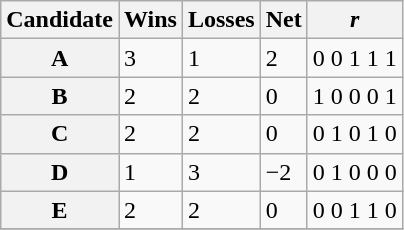<table class="wikitable">
<tr>
<th>Candidate</th>
<th>Wins</th>
<th>Losses</th>
<th>Net</th>
<th><em>r</em></th>
</tr>
<tr>
<th>A</th>
<td>3</td>
<td>1</td>
<td>2</td>
<td>0 0 1 1 1</td>
</tr>
<tr>
<th>B</th>
<td>2</td>
<td>2</td>
<td>0</td>
<td>1 0 0 0 1</td>
</tr>
<tr>
<th>C</th>
<td>2</td>
<td>2</td>
<td>0</td>
<td>0 1 0 1 0</td>
</tr>
<tr>
<th>D</th>
<td>1</td>
<td>3</td>
<td>−2</td>
<td>0 1 0 0 0</td>
</tr>
<tr>
<th>E</th>
<td>2</td>
<td>2</td>
<td>0</td>
<td>0 0 1 1 0</td>
</tr>
<tr>
</tr>
</table>
